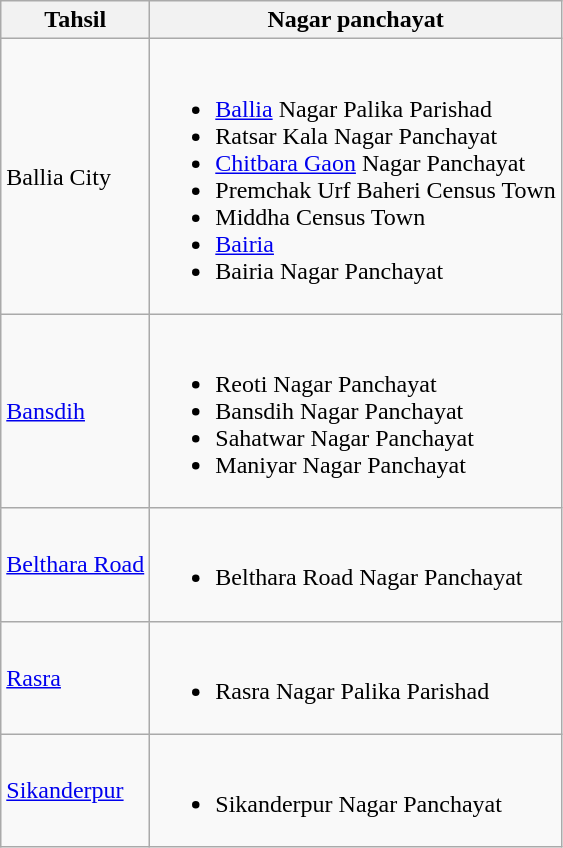<table class="wikitable sortable mw-collapsible">
<tr>
<th>Tahsil</th>
<th>Nagar panchayat</th>
</tr>
<tr>
<td>Ballia City</td>
<td><br><ul><li><a href='#'>Ballia</a> Nagar Palika Parishad</li><li>Ratsar Kala Nagar Panchayat</li><li><a href='#'>Chitbara Gaon</a> Nagar Panchayat</li><li>Premchak Urf Baheri Census Town</li><li>Middha Census Town</li><li><a href='#'>Bairia</a></li><li>Bairia Nagar Panchayat</li></ul></td>
</tr>
<tr>
<td><a href='#'>Bansdih</a></td>
<td><br><ul><li>Reoti Nagar Panchayat</li><li>Bansdih Nagar Panchayat</li><li>Sahatwar Nagar Panchayat</li><li>Maniyar Nagar Panchayat</li></ul></td>
</tr>
<tr>
<td><a href='#'>Belthara Road</a></td>
<td><br><ul><li>Belthara Road Nagar Panchayat</li></ul></td>
</tr>
<tr>
<td><a href='#'>Rasra</a></td>
<td><br><ul><li>Rasra Nagar Palika Parishad</li></ul></td>
</tr>
<tr>
<td><a href='#'>Sikanderpur</a></td>
<td><br><ul><li>Sikanderpur Nagar Panchayat</li></ul></td>
</tr>
</table>
